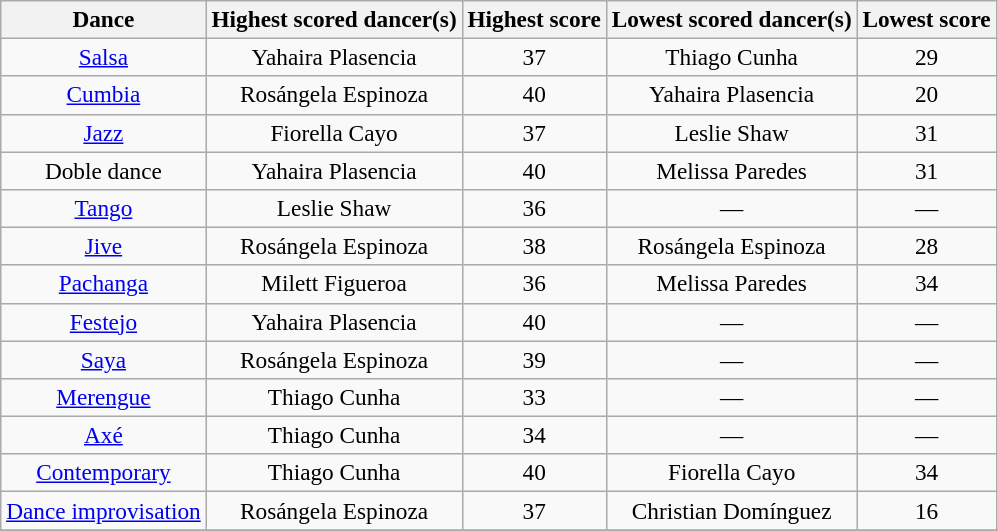<table class="wikitable sortable" style="text-align:center; white-space:nowrap;  font-size:97%;">
<tr>
<th>Dance</th>
<th class="sortable">Highest scored dancer(s)</th>
<th>Highest score</th>
<th class="sortable">Lowest scored dancer(s)</th>
<th>Lowest score</th>
</tr>
<tr>
<td><a href='#'>Salsa</a></td>
<td>Yahaira Plasencia</td>
<td>37</td>
<td>Thiago Cunha</td>
<td>29</td>
</tr>
<tr>
<td><a href='#'>Cumbia</a></td>
<td>Rosángela Espinoza</td>
<td>40</td>
<td>Yahaira Plasencia</td>
<td>20</td>
</tr>
<tr>
<td><a href='#'>Jazz</a></td>
<td>Fiorella Cayo</td>
<td>37</td>
<td>Leslie Shaw</td>
<td>31</td>
</tr>
<tr>
<td>Doble dance</td>
<td>Yahaira Plasencia</td>
<td>40</td>
<td>Melissa Paredes</td>
<td>31</td>
</tr>
<tr>
<td><a href='#'>Tango</a></td>
<td>Leslie Shaw</td>
<td>36</td>
<td>—</td>
<td>—</td>
</tr>
<tr>
<td><a href='#'>Jive</a></td>
<td>Rosángela Espinoza</td>
<td>38</td>
<td>Rosángela Espinoza</td>
<td>28</td>
</tr>
<tr>
<td><a href='#'>Pachanga</a></td>
<td>Milett Figueroa</td>
<td>36</td>
<td>Melissa Paredes</td>
<td>34</td>
</tr>
<tr>
<td><a href='#'>Festejo</a></td>
<td>Yahaira Plasencia</td>
<td>40</td>
<td>—</td>
<td>—</td>
</tr>
<tr>
<td><a href='#'>Saya</a></td>
<td>Rosángela Espinoza</td>
<td>39</td>
<td>—</td>
<td>—</td>
</tr>
<tr>
<td><a href='#'>Merengue</a></td>
<td>Thiago Cunha</td>
<td>33</td>
<td>—</td>
<td>—</td>
</tr>
<tr>
<td><a href='#'>Axé</a></td>
<td>Thiago Cunha</td>
<td>34</td>
<td>—</td>
<td>—</td>
</tr>
<tr>
<td><a href='#'>Contemporary</a></td>
<td>Thiago Cunha</td>
<td>40</td>
<td>Fiorella Cayo</td>
<td>34</td>
</tr>
<tr>
<td><a href='#'>Dance improvisation</a></td>
<td>Rosángela Espinoza</td>
<td>37</td>
<td>Christian Domínguez</td>
<td>16</td>
</tr>
<tr>
</tr>
</table>
